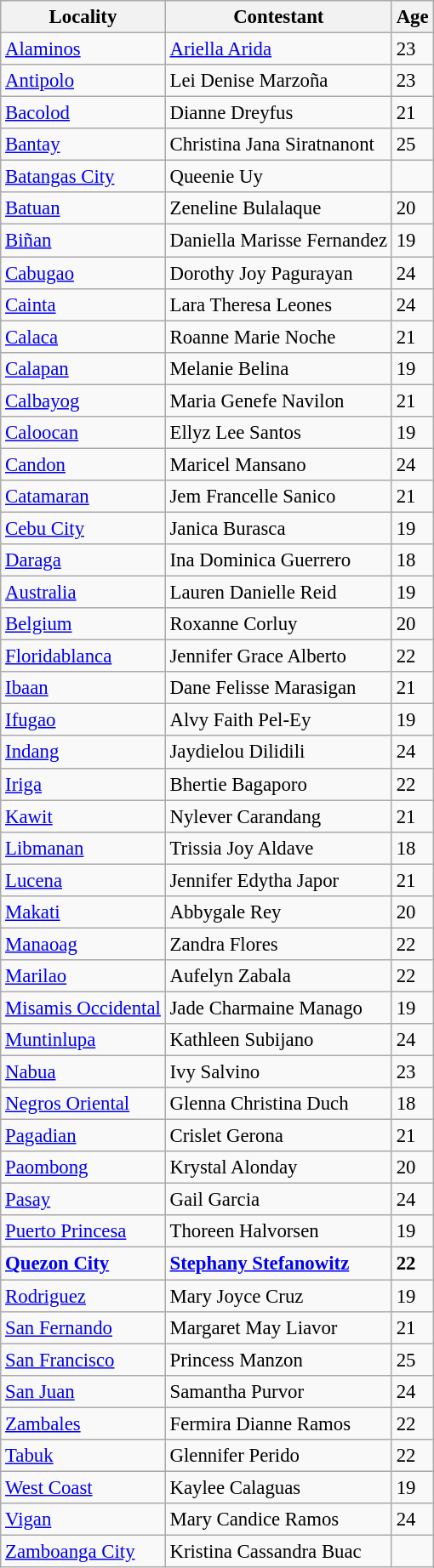<table class="wikitable sortable" style="font-size: 95%;">
<tr>
<th>Locality</th>
<th>Contestant</th>
<th>Age</th>
</tr>
<tr>
<td><a href='#'>Alaminos</a></td>
<td><a href='#'>Ariella Arida</a></td>
<td>23</td>
</tr>
<tr>
<td><a href='#'>Antipolo</a></td>
<td>Lei Denise Marzoña</td>
<td>23</td>
</tr>
<tr>
<td><a href='#'>Bacolod</a></td>
<td>Dianne Dreyfus</td>
<td>21</td>
</tr>
<tr>
<td><a href='#'>Bantay</a></td>
<td>Christina Jana Siratnanont</td>
<td>25</td>
</tr>
<tr>
<td><a href='#'>Batangas City</a></td>
<td>Queenie Uy</td>
<td></td>
</tr>
<tr>
<td><a href='#'>Batuan</a></td>
<td>Zeneline Bulalaque</td>
<td>20</td>
</tr>
<tr>
<td><a href='#'>Biñan</a></td>
<td>Daniella Marisse Fernandez</td>
<td>19</td>
</tr>
<tr>
<td><a href='#'>Cabugao</a></td>
<td>Dorothy Joy Pagurayan</td>
<td>24</td>
</tr>
<tr>
<td><a href='#'>Cainta</a></td>
<td>Lara Theresa Leones</td>
<td>24</td>
</tr>
<tr>
<td><a href='#'>Calaca</a></td>
<td>Roanne Marie Noche</td>
<td>21</td>
</tr>
<tr>
<td><a href='#'>Calapan</a></td>
<td>Melanie Belina</td>
<td>19</td>
</tr>
<tr>
<td><a href='#'>Calbayog</a></td>
<td>Maria Genefe Navilon</td>
<td>21</td>
</tr>
<tr>
<td><a href='#'>Caloocan</a></td>
<td>Ellyz Lee Santos</td>
<td>19</td>
</tr>
<tr>
<td><a href='#'>Candon</a></td>
<td>Maricel Mansano</td>
<td>24</td>
</tr>
<tr>
<td><a href='#'>Catamaran</a></td>
<td>Jem Francelle Sanico</td>
<td>21</td>
</tr>
<tr>
<td><a href='#'>Cebu City</a></td>
<td>Janica Burasca</td>
<td>19</td>
</tr>
<tr>
<td><a href='#'>Daraga</a></td>
<td>Ina Dominica Guerrero</td>
<td>18</td>
</tr>
<tr>
<td><a href='#'>Australia</a></td>
<td>Lauren Danielle Reid</td>
<td>19</td>
</tr>
<tr>
<td><a href='#'>Belgium</a></td>
<td>Roxanne Corluy</td>
<td>20</td>
</tr>
<tr>
<td><a href='#'>Floridablanca</a></td>
<td>Jennifer Grace Alberto</td>
<td>22</td>
</tr>
<tr>
<td><a href='#'>Ibaan</a></td>
<td>Dane Felisse Marasigan</td>
<td>21</td>
</tr>
<tr>
<td><a href='#'>Ifugao</a></td>
<td>Alvy Faith Pel-Ey</td>
<td>19</td>
</tr>
<tr>
<td><a href='#'>Indang</a></td>
<td>Jaydielou Dilidili</td>
<td>24</td>
</tr>
<tr>
<td><a href='#'>Iriga</a></td>
<td>Bhertie Bagaporo</td>
<td>22</td>
</tr>
<tr>
<td><a href='#'>Kawit</a></td>
<td>Nylever Carandang</td>
<td>21</td>
</tr>
<tr>
<td><a href='#'>Libmanan</a></td>
<td>Trissia Joy Aldave</td>
<td>18</td>
</tr>
<tr>
<td><a href='#'>Lucena</a></td>
<td>Jennifer Edytha Japor</td>
<td>21</td>
</tr>
<tr>
<td><a href='#'>Makati</a></td>
<td>Abbygale Rey</td>
<td>20</td>
</tr>
<tr>
<td><a href='#'>Manaoag</a></td>
<td>Zandra Flores</td>
<td>22</td>
</tr>
<tr>
<td><a href='#'>Marilao</a></td>
<td>Aufelyn Zabala</td>
<td>22</td>
</tr>
<tr>
<td><a href='#'>Misamis Occidental</a></td>
<td>Jade Charmaine Manago</td>
<td>19</td>
</tr>
<tr>
<td><a href='#'>Muntinlupa</a></td>
<td>Kathleen Subijano</td>
<td>24</td>
</tr>
<tr>
<td><a href='#'>Nabua</a></td>
<td>Ivy Salvino</td>
<td>23</td>
</tr>
<tr>
<td><a href='#'>Negros Oriental</a></td>
<td>Glenna Christina Duch</td>
<td>18</td>
</tr>
<tr>
<td><a href='#'>Pagadian</a></td>
<td>Crislet Gerona</td>
<td>21</td>
</tr>
<tr>
<td><a href='#'>Paombong</a></td>
<td>Krystal Alonday</td>
<td>20</td>
</tr>
<tr>
<td><a href='#'>Pasay</a></td>
<td>Gail Garcia</td>
<td>24</td>
</tr>
<tr>
<td><a href='#'>Puerto Princesa</a></td>
<td>Thoreen Halvorsen</td>
<td>19</td>
</tr>
<tr>
<td><strong><a href='#'>Quezon City</a></strong></td>
<td><strong><a href='#'>Stephany Stefanowitz</a></strong></td>
<td><strong>22</strong></td>
</tr>
<tr>
<td><a href='#'>Rodriguez</a></td>
<td>Mary Joyce Cruz</td>
<td>19</td>
</tr>
<tr>
<td><a href='#'>San Fernando</a></td>
<td>Margaret May Liavor</td>
<td>21</td>
</tr>
<tr>
<td><a href='#'>San Francisco</a></td>
<td>Princess Manzon</td>
<td>25</td>
</tr>
<tr>
<td><a href='#'>San Juan</a></td>
<td>Samantha Purvor</td>
<td>24</td>
</tr>
<tr>
<td><a href='#'>Zambales</a></td>
<td>Fermira Dianne Ramos</td>
<td>22</td>
</tr>
<tr>
<td><a href='#'>Tabuk</a></td>
<td>Glennifer Perido</td>
<td>22</td>
</tr>
<tr>
<td><a href='#'>West Coast</a></td>
<td>Kaylee Calaguas</td>
<td>19</td>
</tr>
<tr>
<td><a href='#'>Vigan</a></td>
<td>Mary Candice Ramos</td>
<td>24</td>
</tr>
<tr>
<td><a href='#'>Zamboanga City</a></td>
<td>Kristina Cassandra Buac</td>
<td></td>
</tr>
</table>
